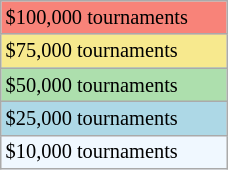<table class="wikitable"  style="font-size:85%; width:12%;">
<tr style="background:#f88379;">
<td>$100,000 tournaments</td>
</tr>
<tr style="background:#f7e98e;">
<td>$75,000 tournaments</td>
</tr>
<tr style="background:#addfad;">
<td>$50,000 tournaments</td>
</tr>
<tr style="background:lightblue;">
<td>$25,000 tournaments</td>
</tr>
<tr style="background:#f0f8ff;">
<td>$10,000 tournaments</td>
</tr>
</table>
